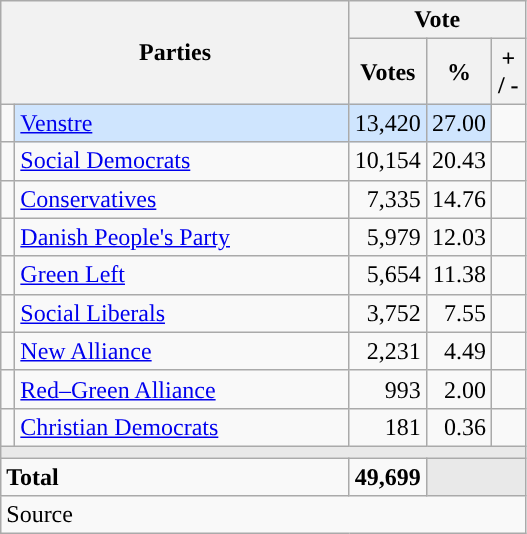<table class="wikitable" style="text-align:right;">
<tr>
<th style="text-align:centre;" rowspan="2" colspan="2" width="225">Parties</th>
<th colspan="3">Vote</th>
</tr>
<tr>
<th width="15">Votes</th>
<th width="15">%</th>
<th width="15">+ / -</th>
</tr>
<tr>
<td width="2" style="color:inherit;background:"></td>
<td bgcolor=#cfe5fe  align="left"><a href='#'>Venstre</a></td>
<td bgcolor=#cfe5fe>13,420</td>
<td bgcolor=#cfe5fe>27.00</td>
<td></td>
</tr>
<tr>
<td width="2" style="color:inherit;background:"></td>
<td align="left"><a href='#'>Social Democrats</a></td>
<td>10,154</td>
<td>20.43</td>
<td></td>
</tr>
<tr>
<td width="2" style="color:inherit;background:"></td>
<td align="left"><a href='#'>Conservatives</a></td>
<td>7,335</td>
<td>14.76</td>
<td></td>
</tr>
<tr>
<td width="2" style="color:inherit;background:"></td>
<td align="left"><a href='#'>Danish People's Party</a></td>
<td>5,979</td>
<td>12.03</td>
<td></td>
</tr>
<tr>
<td width="2" style="color:inherit;background:"></td>
<td align="left"><a href='#'>Green Left</a></td>
<td>5,654</td>
<td>11.38</td>
<td></td>
</tr>
<tr>
<td width="2" style="color:inherit;background:"></td>
<td align="left"><a href='#'>Social Liberals</a></td>
<td>3,752</td>
<td>7.55</td>
<td></td>
</tr>
<tr>
<td width="2" style="color:inherit;background:"></td>
<td align="left"><a href='#'>New Alliance</a></td>
<td>2,231</td>
<td>4.49</td>
<td></td>
</tr>
<tr>
<td width="2" style="color:inherit;background:"></td>
<td align="left"><a href='#'>Red–Green Alliance</a></td>
<td>993</td>
<td>2.00</td>
<td></td>
</tr>
<tr>
<td width="2" style="color:inherit;background:"></td>
<td align="left"><a href='#'>Christian Democrats</a></td>
<td>181</td>
<td>0.36</td>
<td></td>
</tr>
<tr>
<td colspan="7" bgcolor="#E9E9E9"></td>
</tr>
<tr>
<td align="left" colspan="2"><strong>Total</strong></td>
<td><strong>49,699</strong></td>
<td bgcolor="#E9E9E9" colspan="2"></td>
</tr>
<tr>
<td align="left" colspan="6">Source</td>
</tr>
</table>
